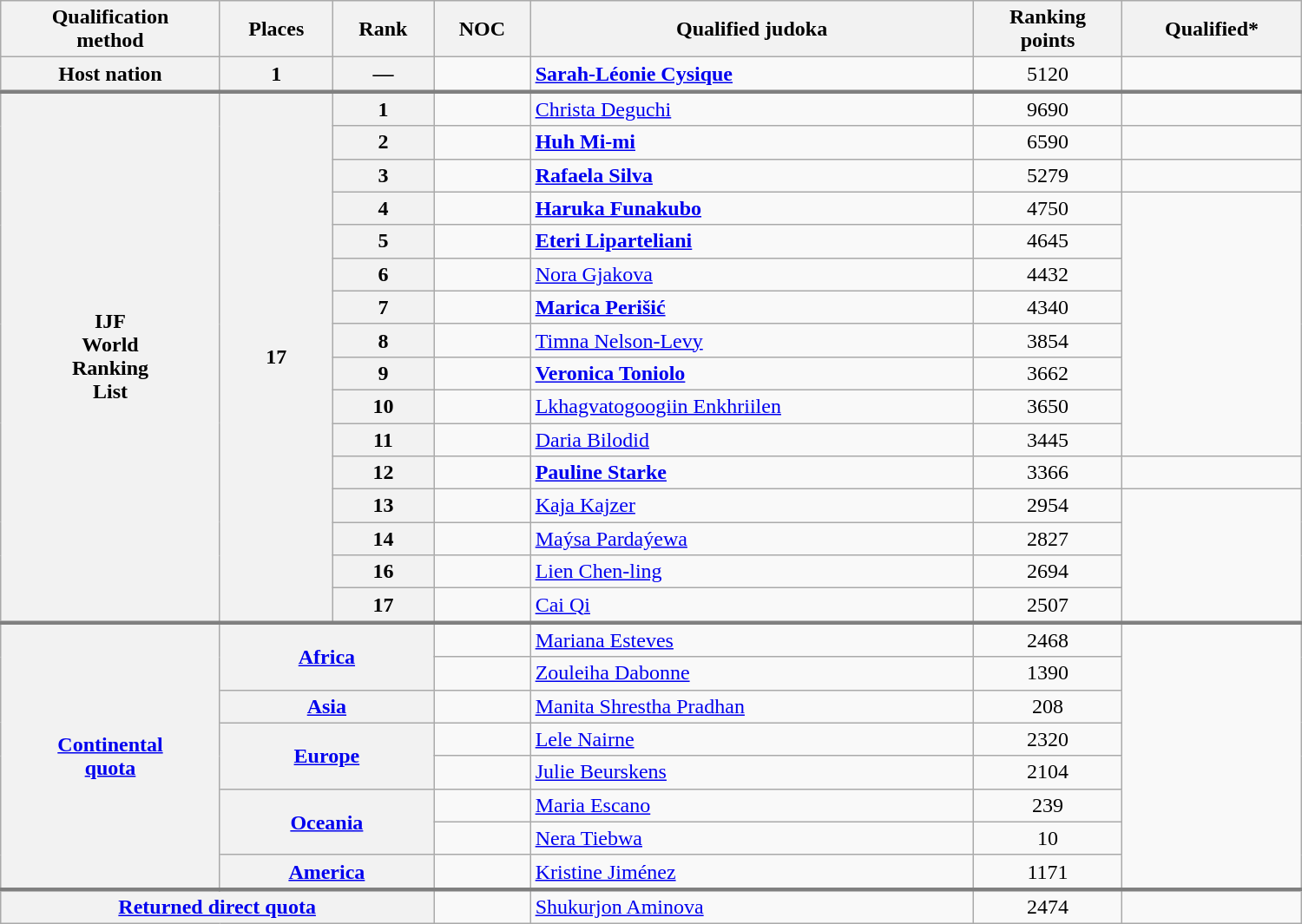<table class="wikitable" width=1000>
<tr>
<th>Qualification<br>method</th>
<th>Places</th>
<th>Rank</th>
<th>NOC</th>
<th>Qualified judoka</th>
<th>Ranking<br>points</th>
<th>Qualified*<br></th>
</tr>
<tr style="border-bottom: 3px solid grey;">
<th>Host nation</th>
<th>1</th>
<th>—</th>
<td></td>
<td><strong><a href='#'>Sarah-Léonie Cysique</a></strong></td>
<td align=center>5120</td>
<td></td>
</tr>
<tr>
<th rowspan=16>IJF<br>World<br>Ranking<br>List</th>
<th rowspan=16>17</th>
<th>1</th>
<td></td>
<td><a href='#'>Christa Deguchi</a></td>
<td align=center>9690</td>
<td></td>
</tr>
<tr>
<th>2</th>
<td></td>
<td><strong><a href='#'>Huh Mi-mi</a></strong></td>
<td align=center>6590</td>
</tr>
<tr>
<th>3</th>
<td></td>
<td><strong><a href='#'>Rafaela Silva</a></strong></td>
<td align=center>5279</td>
<td></td>
</tr>
<tr>
<th>4</th>
<td></td>
<td><strong><a href='#'>Haruka Funakubo</a></strong></td>
<td align=center>4750</td>
</tr>
<tr>
<th>5</th>
<td></td>
<td><strong><a href='#'>Eteri Liparteliani</a></strong></td>
<td align=center>4645</td>
</tr>
<tr>
<th>6</th>
<td></td>
<td><a href='#'>Nora Gjakova</a></td>
<td align=center>4432</td>
</tr>
<tr>
<th>7</th>
<td></td>
<td><strong><a href='#'>Marica Perišić</a></strong></td>
<td align=center>4340</td>
</tr>
<tr>
<th>8</th>
<td></td>
<td><a href='#'>Timna Nelson-Levy</a></td>
<td align=center>3854</td>
</tr>
<tr>
<th>9</th>
<td></td>
<td><strong><a href='#'>Veronica Toniolo</a></strong></td>
<td align=center>3662</td>
</tr>
<tr>
<th>10</th>
<td></td>
<td><a href='#'>Lkhagvatogoogiin Enkhriilen</a></td>
<td align=center>3650</td>
</tr>
<tr>
<th>11</th>
<td></td>
<td><a href='#'>Daria Bilodid</a></td>
<td align=center>3445</td>
</tr>
<tr>
<th>12</th>
<td></td>
<td><strong><a href='#'>Pauline Starke</a></strong></td>
<td align=center>3366</td>
<td></td>
</tr>
<tr>
<th>13</th>
<td></td>
<td><a href='#'>Kaja Kajzer</a></td>
<td align=center>2954</td>
</tr>
<tr>
<th>14</th>
<td></td>
<td><a href='#'>Maýsa Pardaýewa</a></td>
<td align=center>2827</td>
</tr>
<tr>
<th>16</th>
<td></td>
<td><a href='#'>Lien Chen-ling</a></td>
<td align=center>2694</td>
</tr>
<tr>
<th>17</th>
<td></td>
<td><a href='#'>Cai Qi</a></td>
<td align=center>2507</td>
</tr>
<tr style="border-top: 3px solid grey;">
<th rowspan=8><a href='#'>Continental<br>quota</a></th>
<th rowspan=2 colspan=2><a href='#'>Africa</a></th>
<td></td>
<td><a href='#'>Mariana Esteves</a></td>
<td align=center>2468</td>
</tr>
<tr>
<td></td>
<td><a href='#'>Zouleiha Dabonne</a></td>
<td align=center>1390</td>
</tr>
<tr>
<th rowspan=1 colspan=2><a href='#'>Asia</a></th>
<td></td>
<td><a href='#'>Manita Shrestha Pradhan</a></td>
<td align=center>208</td>
</tr>
<tr>
<th rowspan=2 colspan=2><a href='#'>Europe</a></th>
<td></td>
<td><a href='#'>Lele Nairne</a></td>
<td align=center>2320</td>
</tr>
<tr>
<td></td>
<td><a href='#'>Julie Beurskens</a></td>
<td align=center>2104</td>
</tr>
<tr>
<th rowspan=2 colspan=2><a href='#'>Oceania</a></th>
<td></td>
<td><a href='#'>Maria Escano</a></td>
<td align=center>239</td>
</tr>
<tr>
<td></td>
<td><a href='#'>Nera Tiebwa</a></td>
<td align=center>10</td>
</tr>
<tr>
<th rowspan=1 colspan=2><a href='#'>America</a></th>
<td></td>
<td><a href='#'>Kristine Jiménez</a></td>
<td align=center>1171</td>
</tr>
<tr style="border-top: 3px solid grey;">
<th rowspan=1 colspan=3><a href='#'>Returned direct quota</a></th>
<td></td>
<td><a href='#'>Shukurjon Aminova</a></td>
<td align=center>2474</td>
</tr>
</table>
